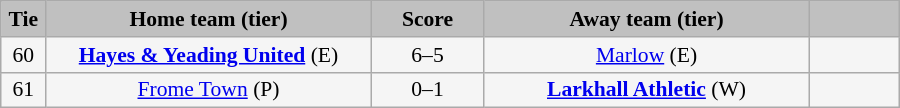<table class="wikitable" style="width: 600px; background:WhiteSmoke; text-align:center; font-size:90%">
<tr>
<td scope="col" style="width:  5.00%; background:silver;"><strong>Tie</strong></td>
<td scope="col" style="width: 36.25%; background:silver;"><strong>Home team (tier)</strong></td>
<td scope="col" style="width: 12.50%; background:silver;"><strong>Score</strong></td>
<td scope="col" style="width: 36.25%; background:silver;"><strong>Away team (tier)</strong></td>
<td scope="col" style="width: 10.00%; background:silver;"><strong></strong></td>
</tr>
<tr>
<td>60</td>
<td><strong><a href='#'>Hayes & Yeading United</a></strong> (E)</td>
<td>6–5</td>
<td><a href='#'>Marlow</a> (E)</td>
<td></td>
</tr>
<tr>
<td>61</td>
<td><a href='#'>Frome Town</a> (P)</td>
<td>0–1</td>
<td><strong><a href='#'>Larkhall Athletic</a></strong> (W)</td>
<td></td>
</tr>
</table>
